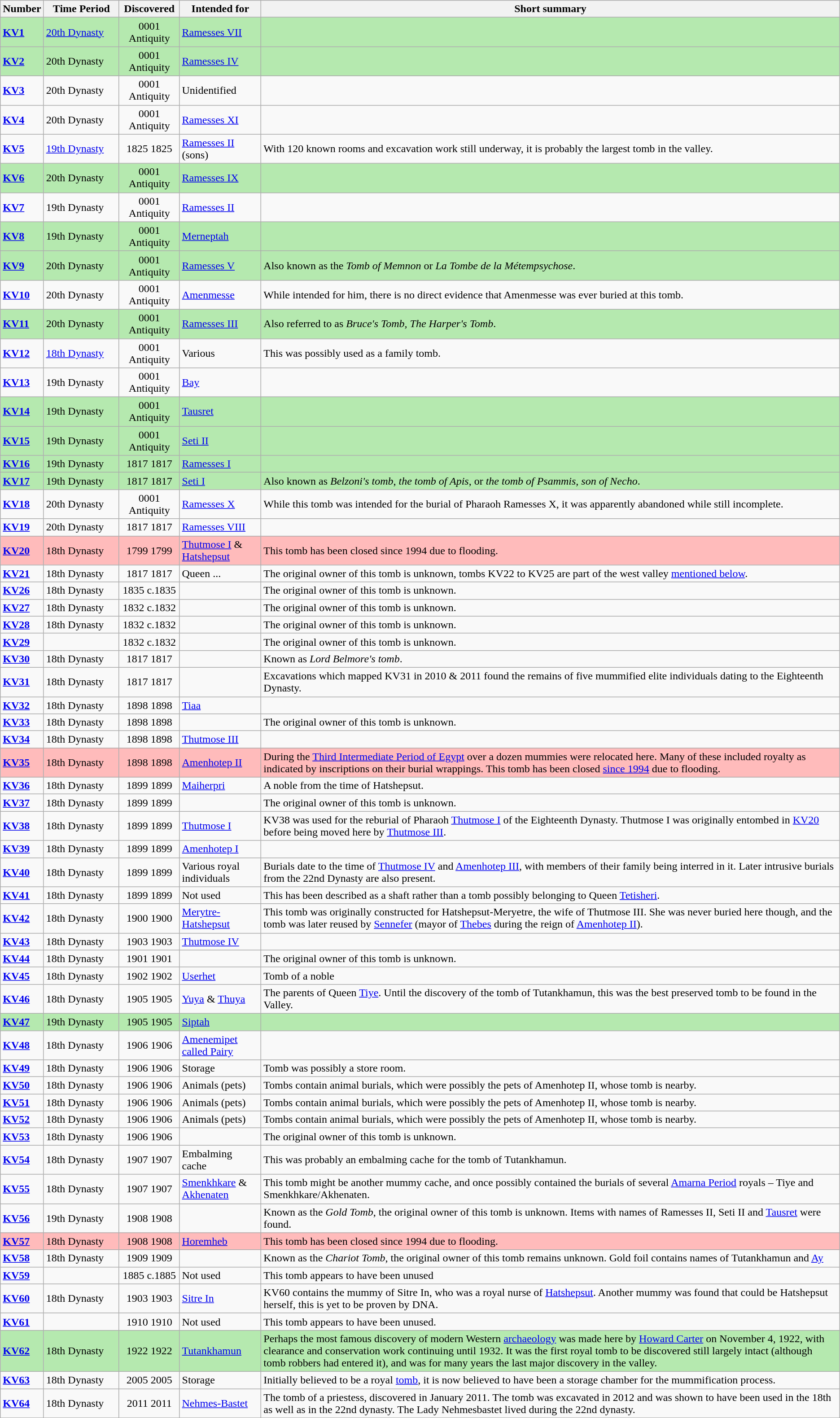<table class="wikitable sortable">
<tr>
<th>Number</th>
<th width=9%>Time Period</th>
<th>Discovered</th>
<th>Intended for</th>
<th class="unsortable">Short summary</th>
</tr>
<tr style="background: #B5E9AF;">
<td><strong><a href='#'>KV1</a></strong></td>
<td><a href='#'>20th Dynasty</a></td>
<td style="text-align: center;"><span>0001</span> Antiquity</td>
<td><a href='#'>Ramesses VII</a></td>
<td></td>
</tr>
<tr style="background: #B5E9AF;">
<td><strong><a href='#'>KV2</a></strong></td>
<td>20th Dynasty</td>
<td style="text-align: center;"><span>0001</span> Antiquity</td>
<td><a href='#'>Ramesses IV</a></td>
<td></td>
</tr>
<tr>
<td><strong><a href='#'>KV3</a></strong></td>
<td>20th Dynasty</td>
<td style="text-align: center;"><span>0001</span> Antiquity</td>
<td>Unidentified</td>
<td></td>
</tr>
<tr>
<td><strong><a href='#'>KV4</a></strong></td>
<td>20th Dynasty</td>
<td style="text-align: center;"><span>0001</span> Antiquity</td>
<td><a href='#'>Ramesses XI</a></td>
<td></td>
</tr>
<tr>
<td><strong><a href='#'>KV5</a></strong></td>
<td><a href='#'>19th Dynasty</a></td>
<td style="text-align: center;"><span>1825</span> 1825</td>
<td><a href='#'>Ramesses II</a> (sons)</td>
<td>With 120 known rooms and excavation work still underway, it is probably the largest tomb in the valley.</td>
</tr>
<tr style="background: #B5E9AF;">
<td><strong><a href='#'>KV6</a></strong></td>
<td>20th Dynasty</td>
<td style="text-align: center;"><span>0001</span> Antiquity</td>
<td><a href='#'>Ramesses IX</a></td>
<td></td>
</tr>
<tr>
<td><strong><a href='#'>KV7</a></strong></td>
<td>19th Dynasty</td>
<td style="text-align: center;"><span>0001</span> Antiquity</td>
<td><a href='#'>Ramesses II</a></td>
<td></td>
</tr>
<tr style="background: #B5E9AF;">
<td><strong><a href='#'>KV8</a></strong></td>
<td>19th Dynasty</td>
<td style="text-align: center;"><span>0001</span> Antiquity</td>
<td><a href='#'>Merneptah</a></td>
<td></td>
</tr>
<tr style="background: #B5E9AF;">
<td><strong><a href='#'>KV9</a></strong></td>
<td>20th Dynasty</td>
<td style="text-align: center;"><span>0001</span> Antiquity</td>
<td><a href='#'>Ramesses V</a></td>
<td>Also known as the <em>Tomb of Memnon</em> or <em>La Tombe de la Métempsychose</em>.</td>
</tr>
<tr>
<td><strong><a href='#'>KV10</a></strong></td>
<td>20th Dynasty</td>
<td style="text-align: center;"><span>0001</span> Antiquity</td>
<td><a href='#'>Amenmesse</a></td>
<td>While intended for him, there is no direct evidence that Amenmesse was ever buried at this tomb.</td>
</tr>
<tr style="background: #B5E9AF;">
<td><strong><a href='#'>KV11</a></strong></td>
<td>20th Dynasty</td>
<td style="text-align: center;"><span>0001</span> Antiquity</td>
<td><a href='#'>Ramesses III</a></td>
<td>Also referred to as <em>Bruce's Tomb, The Harper's Tomb</em>.</td>
</tr>
<tr>
<td><strong><a href='#'>KV12</a></strong></td>
<td><a href='#'>18th Dynasty</a></td>
<td style="text-align: center;"><span>0001</span> Antiquity</td>
<td>Various</td>
<td>This was possibly used as a family tomb.</td>
</tr>
<tr>
<td><strong><a href='#'>KV13</a></strong></td>
<td>19th Dynasty</td>
<td style="text-align: center;"><span>0001</span> Antiquity</td>
<td><a href='#'>Bay</a></td>
<td></td>
</tr>
<tr style="background: #B5E9AF;">
<td><strong><a href='#'>KV14</a></strong></td>
<td>19th Dynasty</td>
<td style="text-align: center;"><span>0001</span> Antiquity</td>
<td><a href='#'>Tausret</a></td>
<td></td>
</tr>
<tr style="background: #B5E9AF;">
<td><strong><a href='#'>KV15</a></strong></td>
<td>19th Dynasty</td>
<td style="text-align: center;"><span>0001</span> Antiquity</td>
<td><a href='#'>Seti II</a></td>
<td></td>
</tr>
<tr style="background: #B5E9AF;">
<td><strong><a href='#'>KV16</a></strong></td>
<td>19th Dynasty</td>
<td style="text-align: center;"><span>1817</span> 1817</td>
<td><a href='#'>Ramesses I</a></td>
<td></td>
</tr>
<tr style="background: #B5E9AF;">
<td><strong><a href='#'>KV17</a></strong></td>
<td>19th Dynasty</td>
<td style="text-align: center;"><span>1817</span> 1817</td>
<td><a href='#'>Seti I</a></td>
<td>Also known as <em>Belzoni's tomb</em>, <em>the tomb of Apis</em>, or <em>the tomb of Psammis, son of Necho</em>.</td>
</tr>
<tr>
<td><strong><a href='#'>KV18</a></strong></td>
<td>20th Dynasty</td>
<td style="text-align: center;"><span>0001</span> Antiquity</td>
<td><a href='#'>Ramesses X</a></td>
<td>While this tomb was intended for the burial of Pharaoh Ramesses X, it was apparently abandoned while still incomplete.</td>
</tr>
<tr>
<td><strong><a href='#'>KV19</a></strong></td>
<td>20th Dynasty</td>
<td style="text-align: center;"><span>1817</span> 1817</td>
<td><a href='#'>Ramesses VIII</a></td>
<td></td>
</tr>
<tr style="background:#ffbbbb;">
<td><strong><a href='#'>KV20</a></strong></td>
<td>18th Dynasty</td>
<td style="text-align: center;"><span>1799</span> 1799</td>
<td><a href='#'>Thutmose I</a> & <a href='#'>Hatshepsut</a></td>
<td>This tomb has been closed since 1994 due to flooding.</td>
</tr>
<tr>
<td><strong><a href='#'>KV21</a></strong></td>
<td>18th Dynasty</td>
<td style="text-align: center;"><span>1817</span> 1817</td>
<td>Queen ...</td>
<td>The original owner of this tomb is unknown, tombs KV22 to KV25 are part of the west valley <a href='#'>mentioned below</a>.</td>
</tr>
<tr>
<td><strong><a href='#'>KV26</a></strong></td>
<td>18th Dynasty</td>
<td style="text-align: center;"><span>1835</span> c.1835</td>
<td></td>
<td>The original owner of this tomb is unknown.</td>
</tr>
<tr>
<td><strong><a href='#'>KV27</a></strong></td>
<td>18th Dynasty</td>
<td style="text-align: center;"><span>1832</span> c.1832</td>
<td></td>
<td>The original owner of this tomb is unknown.</td>
</tr>
<tr>
<td><strong><a href='#'>KV28</a></strong></td>
<td>18th Dynasty</td>
<td style="text-align: center;"><span>1832</span> c.1832</td>
<td></td>
<td>The original owner of this tomb is unknown.</td>
</tr>
<tr>
<td><strong><a href='#'>KV29</a></strong></td>
<td></td>
<td style="text-align: center;"><span>1832</span> c.1832</td>
<td></td>
<td>The original owner of this tomb is unknown.</td>
</tr>
<tr>
<td><strong><a href='#'>KV30</a></strong></td>
<td>18th Dynasty</td>
<td style="text-align: center;"><span>1817</span> 1817</td>
<td></td>
<td>Known as <em>Lord Belmore's tomb</em>.</td>
</tr>
<tr>
<td><strong><a href='#'>KV31</a></strong></td>
<td>18th Dynasty</td>
<td style="text-align: center;"><span>1817</span> 1817</td>
<td></td>
<td>Excavations which mapped KV31 in 2010 & 2011 found the remains of five mummified elite individuals dating to the Eighteenth Dynasty.</td>
</tr>
<tr>
<td><strong><a href='#'>KV32</a></strong></td>
<td>18th Dynasty</td>
<td style="text-align: center;"><span>1898</span> 1898</td>
<td><a href='#'>Tiaa</a></td>
<td></td>
</tr>
<tr>
<td><strong><a href='#'>KV33</a></strong></td>
<td>18th Dynasty</td>
<td style="text-align: center;"><span>1898</span> 1898</td>
<td></td>
<td>The original owner of this tomb is unknown.</td>
</tr>
<tr>
<td><strong><a href='#'>KV34</a></strong></td>
<td>18th Dynasty</td>
<td style="text-align: center;"><span>1898</span> 1898</td>
<td><a href='#'>Thutmose III</a></td>
<td></td>
</tr>
<tr style="background:#ffbbbb;">
<td><strong><a href='#'>KV35</a></strong></td>
<td>18th Dynasty</td>
<td style="text-align: center;"><span>1898</span> 1898</td>
<td><a href='#'>Amenhotep II</a></td>
<td>During the <a href='#'>Third Intermediate Period of Egypt</a> over a dozen mummies were relocated here. Many of these included royalty as indicated by inscriptions on their burial wrappings. This tomb has been closed <a href='#'>since 1994</a> due to flooding.</td>
</tr>
<tr>
<td><strong><a href='#'>KV36</a></strong></td>
<td>18th Dynasty</td>
<td style="text-align: center;"><span>1899</span> 1899</td>
<td><a href='#'>Maiherpri</a></td>
<td>A noble from the time of Hatshepsut.</td>
</tr>
<tr>
<td><strong><a href='#'>KV37</a></strong></td>
<td>18th Dynasty</td>
<td style="text-align: center;"><span>1899</span> 1899</td>
<td></td>
<td>The original owner of this tomb is unknown.</td>
</tr>
<tr>
<td><strong><a href='#'>KV38</a></strong></td>
<td>18th Dynasty</td>
<td style="text-align: center;"><span>1899</span> 1899</td>
<td><a href='#'>Thutmose I</a></td>
<td>KV38 was used for the reburial of Pharaoh <a href='#'>Thutmose I</a> of the Eighteenth Dynasty. Thutmose I was originally entombed in <a href='#'>KV20</a> before being moved here by <a href='#'>Thutmose III</a>.</td>
</tr>
<tr>
<td><strong><a href='#'>KV39</a></strong></td>
<td>18th Dynasty</td>
<td style="text-align: center;"><span>1899</span> 1899</td>
<td><a href='#'>Amenhotep I</a></td>
<td></td>
</tr>
<tr>
<td><strong><a href='#'>KV40</a></strong></td>
<td>18th Dynasty</td>
<td style="text-align: center;"><span>1899</span> 1899</td>
<td>Various royal individuals</td>
<td>Burials date to the time of <a href='#'>Thutmose IV</a> and <a href='#'>Amenhotep III</a>, with members of their family being interred in it. Later intrusive burials from the 22nd Dynasty are also present.</td>
</tr>
<tr>
<td><strong><a href='#'>KV41</a></strong></td>
<td>18th Dynasty</td>
<td style="text-align: center;"><span>1899</span> 1899</td>
<td>Not used</td>
<td>This has been described as a shaft rather than a tomb possibly belonging to Queen <a href='#'>Tetisheri</a>.</td>
</tr>
<tr>
<td><strong><a href='#'>KV42</a></strong></td>
<td>18th Dynasty</td>
<td style="text-align: center;"><span>1900</span> 1900</td>
<td><a href='#'>Merytre-Hatshepsut</a></td>
<td>This tomb was originally constructed for Hatshepsut-Meryetre, the wife of Thutmose III. She was never buried here though, and the tomb was later reused by <a href='#'>Sennefer</a> (mayor of <a href='#'>Thebes</a> during the reign of <a href='#'>Amenhotep II</a>).</td>
</tr>
<tr>
<td><strong><a href='#'>KV43</a></strong></td>
<td>18th Dynasty</td>
<td style="text-align: center;"><span>1903</span> 1903</td>
<td><a href='#'>Thutmose IV</a></td>
<td></td>
</tr>
<tr>
<td><strong><a href='#'>KV44</a></strong></td>
<td>18th Dynasty</td>
<td style="text-align: center;"><span>1901</span> 1901</td>
<td></td>
<td>The original owner of this tomb is unknown.</td>
</tr>
<tr>
<td><strong><a href='#'>KV45</a></strong></td>
<td>18th Dynasty</td>
<td style="text-align: center;"><span>1902</span> 1902</td>
<td><a href='#'>Userhet</a></td>
<td>Tomb of a noble</td>
</tr>
<tr>
<td><strong><a href='#'>KV46</a></strong></td>
<td>18th Dynasty</td>
<td style="text-align: center;"><span>1905</span> 1905</td>
<td><a href='#'>Yuya</a> & <a href='#'>Thuya</a></td>
<td>The parents of Queen <a href='#'>Tiye</a>. Until the discovery of the tomb of Tutankhamun, this was the best preserved tomb to be found in the Valley.</td>
</tr>
<tr style="background: #B5E9AF;">
<td><strong><a href='#'>KV47</a></strong></td>
<td>19th Dynasty</td>
<td style="text-align: center;"><span>1905</span> 1905</td>
<td><a href='#'>Siptah</a></td>
<td></td>
</tr>
<tr>
<td><strong><a href='#'>KV48</a></strong></td>
<td>18th Dynasty</td>
<td style="text-align: center;"><span>1906</span> 1906</td>
<td><a href='#'>Amenemipet called Pairy</a></td>
<td></td>
</tr>
<tr>
<td><strong><a href='#'>KV49</a></strong></td>
<td>18th Dynasty</td>
<td style="text-align: center;"><span>1906</span> 1906</td>
<td>Storage</td>
<td>Tomb was possibly a store room.</td>
</tr>
<tr>
<td><strong><a href='#'>KV50</a></strong></td>
<td>18th Dynasty</td>
<td style="text-align: center;"><span>1906</span> 1906</td>
<td>Animals (pets)</td>
<td>Tombs contain animal burials, which were possibly the pets of Amenhotep II, whose tomb is nearby.</td>
</tr>
<tr>
<td><strong><a href='#'>KV51</a></strong></td>
<td>18th Dynasty</td>
<td style="text-align: center;"><span>1906</span> 1906</td>
<td>Animals (pets)</td>
<td>Tombs contain animal burials, which were possibly the pets of Amenhotep II, whose tomb is nearby.</td>
</tr>
<tr>
<td><strong><a href='#'>KV52</a></strong></td>
<td>18th Dynasty</td>
<td style="text-align: center;"><span>1906</span> 1906</td>
<td>Animals (pets)</td>
<td>Tombs contain animal burials, which were possibly the pets of Amenhotep II, whose tomb is nearby.</td>
</tr>
<tr>
<td><strong><a href='#'>KV53</a></strong></td>
<td>18th Dynasty</td>
<td style="text-align: center;"><span>1906</span> 1906</td>
<td></td>
<td>The original owner of this tomb is unknown.</td>
</tr>
<tr>
<td><strong><a href='#'>KV54</a></strong></td>
<td>18th Dynasty</td>
<td style="text-align: center;"><span>1907</span> 1907</td>
<td>Embalming cache</td>
<td>This was probably an embalming cache for the tomb of Tutankhamun.</td>
</tr>
<tr>
<td><strong><a href='#'>KV55</a></strong></td>
<td>18th Dynasty</td>
<td style="text-align: center;"><span>1907</span> 1907</td>
<td><a href='#'>Smenkhkare</a> &<br><a href='#'>Akhenaten</a></td>
<td>This tomb might be another mummy cache, and once possibly contained the burials of several <a href='#'>Amarna Period</a> royals – Tiye and Smenkhkare/Akhenaten.</td>
</tr>
<tr>
<td><strong><a href='#'>KV56</a></strong></td>
<td>19th Dynasty</td>
<td style="text-align: center;"><span>1908</span> 1908</td>
<td></td>
<td>Known as the <em>Gold Tomb</em>, the original owner of this tomb is unknown. Items with names of Ramesses II, Seti II and <a href='#'>Tausret</a> were found.</td>
</tr>
<tr style="background:#ffbbbb;">
<td><strong><a href='#'>KV57</a></strong></td>
<td>18th Dynasty</td>
<td style="text-align: center;"><span>1908</span> 1908</td>
<td><a href='#'>Horemheb</a></td>
<td>This tomb has been closed since 1994 due to flooding.</td>
</tr>
<tr>
<td><strong><a href='#'>KV58</a></strong></td>
<td>18th Dynasty</td>
<td style="text-align: center;"><span>1909</span> 1909</td>
<td></td>
<td>Known as the <em>Chariot Tomb</em>, the original owner of this tomb remains unknown. Gold foil contains names of Tutankhamun and <a href='#'>Ay</a></td>
</tr>
<tr>
<td><strong><a href='#'>KV59</a></strong></td>
<td></td>
<td style="text-align: center;"><span>1885</span> c.1885</td>
<td>Not used</td>
<td>This tomb appears to have been unused</td>
</tr>
<tr>
<td><strong><a href='#'>KV60</a></strong></td>
<td>18th Dynasty</td>
<td style="text-align: center;"><span>1903</span> 1903</td>
<td><a href='#'>Sitre In</a></td>
<td>KV60 contains the mummy of Sitre In, who was a royal nurse of <a href='#'>Hatshepsut</a>. Another mummy was found that could be Hatshepsut herself, this is yet to be proven by DNA.</td>
</tr>
<tr>
<td><strong><a href='#'>KV61</a></strong></td>
<td></td>
<td style="text-align: center;"><span>1910</span> 1910</td>
<td>Not used</td>
<td>This tomb appears to have been unused.</td>
</tr>
<tr style="background: #B5E9AF;">
<td><strong><a href='#'>KV62</a></strong></td>
<td>18th Dynasty</td>
<td style="text-align: center;"><span>1922</span> 1922</td>
<td><a href='#'>Tutankhamun</a></td>
<td>Perhaps the most famous discovery of modern Western <a href='#'>archaeology</a> was made here by <a href='#'>Howard Carter</a> on November 4, 1922, with clearance and conservation work continuing until 1932. It was the first royal tomb to be discovered still largely intact (although tomb robbers had entered it), and was for many years the last major discovery in the valley.</td>
</tr>
<tr>
<td><strong><a href='#'>KV63</a></strong></td>
<td>18th Dynasty</td>
<td style="text-align: center;"><span>2005</span> 2005</td>
<td>Storage</td>
<td>Initially believed to be a royal <a href='#'>tomb</a>, it is now believed to have been a storage chamber for the mummification process.</td>
</tr>
<tr>
<td><strong><a href='#'>KV64</a></strong></td>
<td>18th Dynasty</td>
<td style="text-align: center;"><span>2011</span> 2011</td>
<td><a href='#'>Nehmes-Bastet</a></td>
<td>The tomb of a priestess, discovered in January 2011. The tomb was excavated in 2012 and was shown to have been used in the 18th as well as in the 22nd dynasty. The Lady Nehmesbastet lived during the 22nd dynasty.</td>
</tr>
</table>
